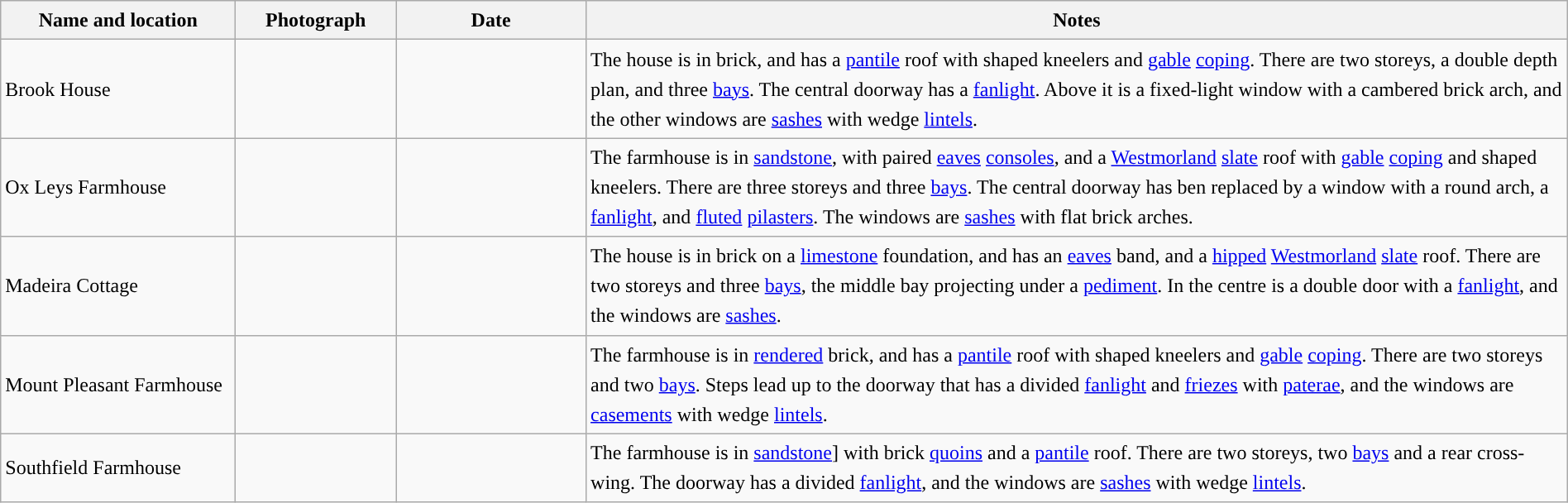<table class="wikitable sortable plainrowheaders" style="width:100%;border:0px;text-align:left;line-height:150%;">
<tr>
<th scope="col"  style="width:150px">Name and location</th>
<th scope="col"  style="width:100px" class="unsortable">Photograph</th>
<th scope="col"  style="width:120px">Date</th>
<th scope="col"  style="width:650px" class="unsortable">Notes</th>
</tr>
<tr>
<td>Brook House<br><small></small></td>
<td></td>
<td align="center"></td>
<td>The house is in brick, and has a <a href='#'>pantile</a> roof with shaped kneelers and <a href='#'>gable</a> <a href='#'>coping</a>. There are two storeys, a double depth plan, and three <a href='#'>bays</a>. The central doorway has a <a href='#'>fanlight</a>. Above it is a fixed-light window with a cambered brick arch, and the other windows are <a href='#'>sashes</a> with wedge <a href='#'>lintels</a>.</td>
</tr>
<tr>
<td>Ox Leys Farmhouse<br><small></small></td>
<td></td>
<td align="center"></td>
<td>The farmhouse is in <a href='#'>sandstone</a>, with paired <a href='#'>eaves</a> <a href='#'>consoles</a>, and a <a href='#'>Westmorland</a> <a href='#'>slate</a> roof with <a href='#'>gable</a> <a href='#'>coping</a> and shaped kneelers. There are three storeys and three <a href='#'>bays</a>. The central doorway has ben replaced by a window with a round arch, a <a href='#'>fanlight</a>, and <a href='#'>fluted</a> <a href='#'>pilasters</a>. The windows are <a href='#'>sashes</a> with flat brick arches.</td>
</tr>
<tr>
<td>Madeira Cottage<br><small></small></td>
<td></td>
<td align="center"></td>
<td>The house is in brick on a <a href='#'>limestone</a> foundation, and has an <a href='#'>eaves</a> band, and a <a href='#'>hipped</a> <a href='#'>Westmorland</a> <a href='#'>slate</a> roof. There are two storeys and three <a href='#'>bays</a>, the middle bay projecting under a <a href='#'>pediment</a>. In the centre is a double door with a <a href='#'>fanlight</a>, and the windows are <a href='#'>sashes</a>.</td>
</tr>
<tr>
<td>Mount Pleasant Farmhouse<br><small></small></td>
<td></td>
<td align="center"></td>
<td>The farmhouse is in <a href='#'>rendered</a> brick, and has a <a href='#'>pantile</a> roof with shaped kneelers and <a href='#'>gable</a> <a href='#'>coping</a>. There are two storeys and two <a href='#'>bays</a>. Steps lead up to the doorway that has a divided <a href='#'>fanlight</a> and <a href='#'>friezes</a> with <a href='#'>paterae</a>, and the windows are <a href='#'>casements</a> with wedge <a href='#'>lintels</a>.</td>
</tr>
<tr>
<td>Southfield Farmhouse<br><small></small></td>
<td></td>
<td align="center"></td>
<td>The farmhouse is in <a href='#'>sandstone</a>] with brick <a href='#'>quoins</a> and a <a href='#'>pantile</a> roof. There are two storeys, two <a href='#'>bays</a> and a rear cross-wing. The doorway has a divided <a href='#'>fanlight</a>, and the windows are <a href='#'>sashes</a> with wedge <a href='#'>lintels</a>.</td>
</tr>
<tr>
</tr>
</table>
